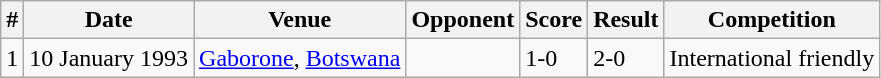<table class="wikitable">
<tr>
<th>#</th>
<th>Date</th>
<th>Venue</th>
<th>Opponent</th>
<th>Score</th>
<th>Result</th>
<th>Competition</th>
</tr>
<tr>
<td>1</td>
<td>10 January 1993</td>
<td><a href='#'>Gaborone</a>, <a href='#'>Botswana</a></td>
<td></td>
<td>1-0</td>
<td>2-0</td>
<td>International friendly</td>
</tr>
</table>
